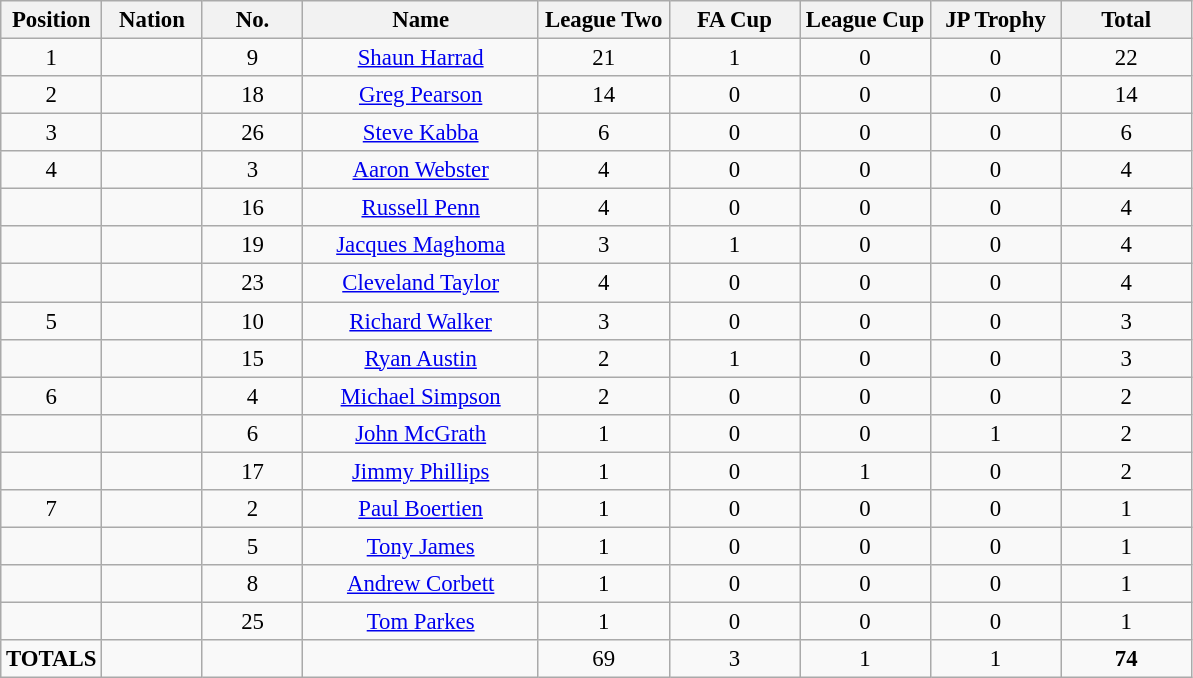<table class="wikitable" style="font-size: 95%; text-align: center;">
<tr>
<th width=60>Position</th>
<th width=60>Nation</th>
<th width=60>No.</th>
<th width=150>Name</th>
<th width=80>League Two</th>
<th width=80>FA Cup</th>
<th width=80>League Cup</th>
<th width=80>JP Trophy</th>
<th width=80>Total</th>
</tr>
<tr>
<td>1</td>
<td></td>
<td>9</td>
<td><a href='#'>Shaun Harrad</a></td>
<td>21</td>
<td>1</td>
<td>0</td>
<td>0</td>
<td>22</td>
</tr>
<tr>
<td>2</td>
<td></td>
<td>18</td>
<td><a href='#'>Greg Pearson</a></td>
<td>14</td>
<td>0</td>
<td>0</td>
<td>0</td>
<td>14</td>
</tr>
<tr>
<td>3</td>
<td></td>
<td>26</td>
<td><a href='#'>Steve Kabba</a></td>
<td>6</td>
<td>0</td>
<td>0</td>
<td>0</td>
<td>6</td>
</tr>
<tr>
<td>4</td>
<td></td>
<td>3</td>
<td><a href='#'>Aaron Webster</a></td>
<td>4</td>
<td>0</td>
<td>0</td>
<td>0</td>
<td>4</td>
</tr>
<tr>
<td></td>
<td></td>
<td>16</td>
<td><a href='#'>Russell Penn</a></td>
<td>4</td>
<td>0</td>
<td>0</td>
<td>0</td>
<td>4</td>
</tr>
<tr>
<td></td>
<td></td>
<td>19</td>
<td><a href='#'>Jacques Maghoma</a></td>
<td>3</td>
<td>1</td>
<td>0</td>
<td>0</td>
<td>4</td>
</tr>
<tr>
<td></td>
<td></td>
<td>23</td>
<td><a href='#'>Cleveland Taylor</a></td>
<td>4</td>
<td>0</td>
<td>0</td>
<td>0</td>
<td>4</td>
</tr>
<tr>
<td>5</td>
<td></td>
<td>10</td>
<td><a href='#'>Richard Walker</a></td>
<td>3</td>
<td>0</td>
<td>0</td>
<td>0</td>
<td>3</td>
</tr>
<tr>
<td></td>
<td></td>
<td>15</td>
<td><a href='#'>Ryan Austin</a></td>
<td>2</td>
<td>1</td>
<td>0</td>
<td>0</td>
<td>3</td>
</tr>
<tr>
<td>6</td>
<td></td>
<td>4</td>
<td><a href='#'>Michael Simpson</a></td>
<td>2</td>
<td>0</td>
<td>0</td>
<td>0</td>
<td>2</td>
</tr>
<tr>
<td></td>
<td></td>
<td>6</td>
<td><a href='#'>John McGrath</a></td>
<td>1</td>
<td>0</td>
<td>0</td>
<td>1</td>
<td>2</td>
</tr>
<tr>
<td></td>
<td></td>
<td>17</td>
<td><a href='#'>Jimmy Phillips</a></td>
<td>1</td>
<td>0</td>
<td>1</td>
<td>0</td>
<td>2</td>
</tr>
<tr>
<td>7</td>
<td></td>
<td>2</td>
<td><a href='#'>Paul Boertien</a></td>
<td>1</td>
<td>0</td>
<td>0</td>
<td>0</td>
<td>1</td>
</tr>
<tr>
<td></td>
<td></td>
<td>5</td>
<td><a href='#'>Tony James</a></td>
<td>1</td>
<td>0</td>
<td>0</td>
<td>0</td>
<td>1</td>
</tr>
<tr>
<td></td>
<td></td>
<td>8</td>
<td><a href='#'>Andrew Corbett</a></td>
<td>1</td>
<td>0</td>
<td>0</td>
<td>0</td>
<td>1</td>
</tr>
<tr>
<td></td>
<td></td>
<td>25</td>
<td><a href='#'>Tom Parkes</a></td>
<td>1</td>
<td>0</td>
<td>0</td>
<td>0</td>
<td>1</td>
</tr>
<tr>
<td><strong>TOTALS</strong></td>
<td></td>
<td></td>
<td></td>
<td>69</td>
<td>3</td>
<td>1</td>
<td>1</td>
<td><strong>74</strong></td>
</tr>
</table>
